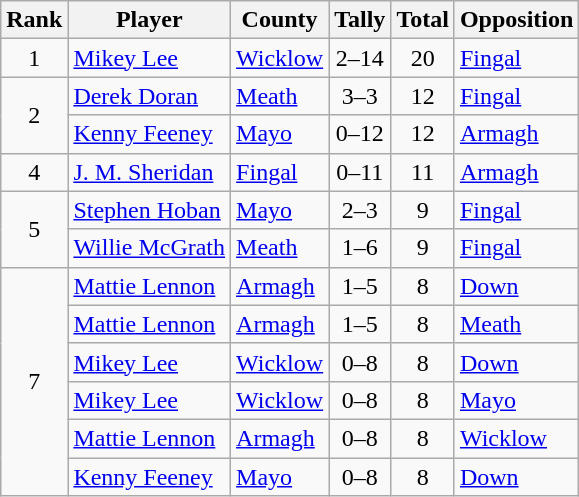<table class="wikitable">
<tr>
<th>Rank</th>
<th>Player</th>
<th>County</th>
<th>Tally</th>
<th>Total</th>
<th>Opposition</th>
</tr>
<tr>
<td rowspan=1 style="text-align:center;">1</td>
<td><a href='#'>Mikey Lee</a></td>
<td><a href='#'>Wicklow</a></td>
<td align=center>2–14</td>
<td align=center>20</td>
<td><a href='#'>Fingal</a></td>
</tr>
<tr>
<td rowspan=2 style="text-align:center;">2</td>
<td><a href='#'>Derek Doran</a></td>
<td><a href='#'>Meath</a></td>
<td align=center>3–3</td>
<td align=center>12</td>
<td><a href='#'>Fingal</a></td>
</tr>
<tr>
<td><a href='#'>Kenny Feeney</a></td>
<td><a href='#'>Mayo</a></td>
<td align=center>0–12</td>
<td align=center>12</td>
<td><a href='#'>Armagh</a></td>
</tr>
<tr>
<td rowspan=1 style="text-align:center;">4</td>
<td><a href='#'>J. M. Sheridan</a></td>
<td><a href='#'>Fingal</a></td>
<td align=center>0–11</td>
<td align=center>11</td>
<td><a href='#'>Armagh</a></td>
</tr>
<tr>
<td rowspan=2 style="text-align:center;">5</td>
<td><a href='#'>Stephen Hoban</a></td>
<td><a href='#'>Mayo</a></td>
<td align=center>2–3</td>
<td align=center>9</td>
<td><a href='#'>Fingal</a></td>
</tr>
<tr>
<td><a href='#'>Willie McGrath</a></td>
<td><a href='#'>Meath</a></td>
<td align=center>1–6</td>
<td align=center>9</td>
<td><a href='#'>Fingal</a></td>
</tr>
<tr>
<td rowspan=6 style="text-align:center;">7</td>
<td><a href='#'>Mattie Lennon</a></td>
<td><a href='#'>Armagh</a></td>
<td align=center>1–5</td>
<td align=center>8</td>
<td><a href='#'>Down</a></td>
</tr>
<tr>
<td><a href='#'>Mattie Lennon</a></td>
<td><a href='#'>Armagh</a></td>
<td align=center>1–5</td>
<td align=center>8</td>
<td><a href='#'>Meath</a></td>
</tr>
<tr>
<td><a href='#'>Mikey Lee</a></td>
<td><a href='#'>Wicklow</a></td>
<td align=center>0–8</td>
<td align=center>8</td>
<td><a href='#'>Down</a></td>
</tr>
<tr>
<td><a href='#'>Mikey Lee</a></td>
<td><a href='#'>Wicklow</a></td>
<td align=center>0–8</td>
<td align=center>8</td>
<td><a href='#'>Mayo</a></td>
</tr>
<tr>
<td><a href='#'>Mattie Lennon</a></td>
<td><a href='#'>Armagh</a></td>
<td align=center>0–8</td>
<td align=center>8</td>
<td><a href='#'>Wicklow</a></td>
</tr>
<tr>
<td><a href='#'>Kenny Feeney</a></td>
<td><a href='#'>Mayo</a></td>
<td align=center>0–8</td>
<td align=center>8</td>
<td><a href='#'>Down</a></td>
</tr>
</table>
